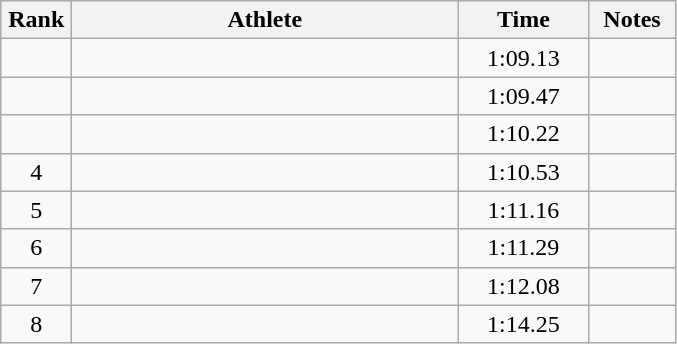<table class="wikitable" style="text-align:center">
<tr>
<th width=40>Rank</th>
<th width=250>Athlete</th>
<th width=80>Time</th>
<th width=50>Notes</th>
</tr>
<tr>
<td></td>
<td align=left></td>
<td>1:09.13</td>
<td></td>
</tr>
<tr>
<td></td>
<td align=left></td>
<td>1:09.47</td>
<td></td>
</tr>
<tr>
<td></td>
<td align=left></td>
<td>1:10.22</td>
<td></td>
</tr>
<tr>
<td>4</td>
<td align=left></td>
<td>1:10.53</td>
<td></td>
</tr>
<tr>
<td>5</td>
<td align=left></td>
<td>1:11.16</td>
<td></td>
</tr>
<tr>
<td>6</td>
<td align=left></td>
<td>1:11.29</td>
<td></td>
</tr>
<tr>
<td>7</td>
<td align=left></td>
<td>1:12.08</td>
<td></td>
</tr>
<tr>
<td>8</td>
<td align=left></td>
<td>1:14.25</td>
<td></td>
</tr>
</table>
